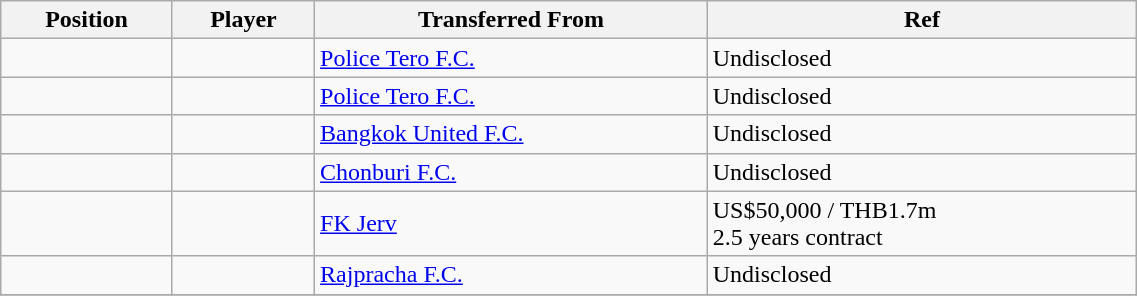<table class="wikitable sortable" style="width:60%; text-align:center; font-size:100%; text-align:left;">
<tr>
<th>Position</th>
<th>Player</th>
<th>Transferred From</th>
<th>Ref</th>
</tr>
<tr>
<td></td>
<td></td>
<td> <a href='#'>Police Tero F.C.</a></td>
<td>Undisclosed </td>
</tr>
<tr>
<td></td>
<td></td>
<td> <a href='#'>Police Tero F.C.</a></td>
<td>Undisclosed</td>
</tr>
<tr>
<td></td>
<td></td>
<td> <a href='#'>Bangkok United F.C.</a></td>
<td>Undisclosed</td>
</tr>
<tr>
<td></td>
<td></td>
<td> <a href='#'>Chonburi F.C.</a></td>
<td>Undisclosed </td>
</tr>
<tr>
<td></td>
<td></td>
<td> <a href='#'>FK Jerv</a></td>
<td>US$50,000 / THB1.7m <br> 2.5 years contract </td>
</tr>
<tr>
<td></td>
<td></td>
<td> <a href='#'>Rajpracha F.C.</a></td>
<td>Undisclosed</td>
</tr>
<tr>
</tr>
</table>
